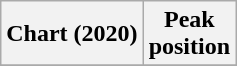<table class="wikitable plainrowheaders">
<tr>
<th>Chart (2020)</th>
<th>Peak<br>position</th>
</tr>
<tr>
</tr>
</table>
